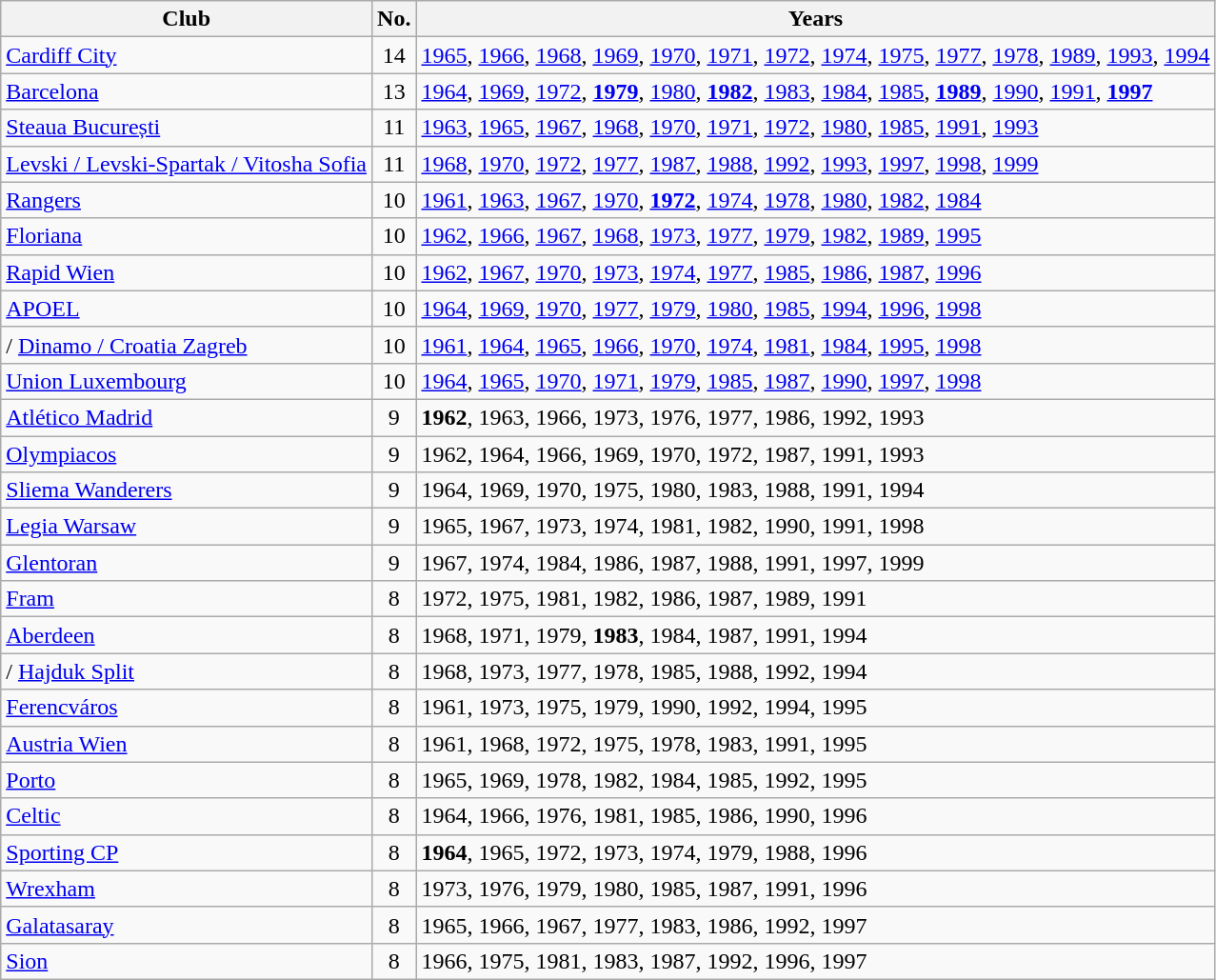<table class="wikitable sortable">
<tr>
<th>Club</th>
<th>No.</th>
<th>Years</th>
</tr>
<tr>
<td> <a href='#'>Cardiff City</a></td>
<td align="center">14</td>
<td><a href='#'>1965</a>, <a href='#'>1966</a>, <a href='#'>1968</a>, <a href='#'>1969</a>, <a href='#'>1970</a>, <a href='#'>1971</a>, <a href='#'>1972</a>, <a href='#'>1974</a>, <a href='#'>1975</a>, <a href='#'>1977</a>, <a href='#'>1978</a>, <a href='#'>1989</a>, <a href='#'>1993</a>, <a href='#'>1994</a></td>
</tr>
<tr>
<td> <a href='#'>Barcelona</a></td>
<td align="center">13</td>
<td><a href='#'>1964</a>, <a href='#'>1969</a>, <a href='#'>1972</a>, <strong><a href='#'>1979</a></strong>, <a href='#'>1980</a>, <strong><a href='#'>1982</a></strong>, <a href='#'>1983</a>, <a href='#'>1984</a>, <a href='#'>1985</a>, <strong><a href='#'>1989</a></strong>, <a href='#'>1990</a>, <a href='#'>1991</a>, <strong><a href='#'>1997</a></strong></td>
</tr>
<tr>
<td> <a href='#'>Steaua București</a></td>
<td align="center">11</td>
<td><a href='#'>1963</a>, <a href='#'>1965</a>, <a href='#'>1967</a>, <a href='#'>1968</a>, <a href='#'>1970</a>, <a href='#'>1971</a>, <a href='#'>1972</a>, <a href='#'>1980</a>, <a href='#'>1985</a>, <a href='#'>1991</a>, <a href='#'>1993</a></td>
</tr>
<tr>
<td> <a href='#'>Levski / Levski-Spartak / Vitosha Sofia</a></td>
<td align="center">11</td>
<td><a href='#'>1968</a>, <a href='#'>1970</a>, <a href='#'>1972</a>, <a href='#'>1977</a>, <a href='#'>1987</a>, <a href='#'>1988</a>, <a href='#'>1992</a>, <a href='#'>1993</a>, <a href='#'>1997</a>, <a href='#'>1998</a>, <a href='#'>1999</a></td>
</tr>
<tr>
<td> <a href='#'>Rangers</a></td>
<td align="center">10</td>
<td><a href='#'>1961</a>, <a href='#'>1963</a>, <a href='#'>1967</a>, <a href='#'>1970</a>, <strong><a href='#'>1972</a></strong>, <a href='#'>1974</a>, <a href='#'>1978</a>, <a href='#'>1980</a>, <a href='#'>1982</a>, <a href='#'>1984</a></td>
</tr>
<tr>
<td> <a href='#'>Floriana</a></td>
<td align="center">10</td>
<td><a href='#'>1962</a>, <a href='#'>1966</a>, <a href='#'>1967</a>, <a href='#'>1968</a>, <a href='#'>1973</a>, <a href='#'>1977</a>, <a href='#'>1979</a>, <a href='#'>1982</a>, <a href='#'>1989</a>, <a href='#'>1995</a></td>
</tr>
<tr>
<td> <a href='#'>Rapid Wien</a></td>
<td align="center">10</td>
<td><a href='#'>1962</a>, <a href='#'>1967</a>, <a href='#'>1970</a>, <a href='#'>1973</a>, <a href='#'>1974</a>, <a href='#'>1977</a>, <a href='#'>1985</a>, <a href='#'>1986</a>, <a href='#'>1987</a>, <a href='#'>1996</a></td>
</tr>
<tr>
<td> <a href='#'>APOEL</a></td>
<td align="center">10</td>
<td><a href='#'>1964</a>, <a href='#'>1969</a>, <a href='#'>1970</a>, <a href='#'>1977</a>, <a href='#'>1979</a>, <a href='#'>1980</a>, <a href='#'>1985</a>, <a href='#'>1994</a>, <a href='#'>1996</a>, <a href='#'>1998</a></td>
</tr>
<tr>
<td>/ <a href='#'>Dinamo / Croatia Zagreb</a></td>
<td align="center">10</td>
<td><a href='#'>1961</a>, <a href='#'>1964</a>, <a href='#'>1965</a>, <a href='#'>1966</a>, <a href='#'>1970</a>, <a href='#'>1974</a>, <a href='#'>1981</a>, <a href='#'>1984</a>, <a href='#'>1995</a>, <a href='#'>1998</a></td>
</tr>
<tr>
<td> <a href='#'>Union Luxembourg</a></td>
<td align="center">10</td>
<td><a href='#'>1964</a>, <a href='#'>1965</a>, <a href='#'>1970</a>, <a href='#'>1971</a>, <a href='#'>1979</a>, <a href='#'>1985</a>, <a href='#'>1987</a>, <a href='#'>1990</a>, <a href='#'>1997</a>, <a href='#'>1998</a></td>
</tr>
<tr>
<td> <a href='#'>Atlético Madrid</a></td>
<td align="center">9</td>
<td><strong>1962</strong>, 1963, 1966, 1973, 1976, 1977, 1986, 1992, 1993</td>
</tr>
<tr>
<td> <a href='#'>Olympiacos</a></td>
<td align="center">9</td>
<td>1962, 1964, 1966, 1969, 1970, 1972, 1987, 1991, 1993</td>
</tr>
<tr>
<td> <a href='#'>Sliema Wanderers</a></td>
<td align="center">9</td>
<td>1964, 1969, 1970, 1975, 1980, 1983, 1988, 1991, 1994</td>
</tr>
<tr>
<td> <a href='#'>Legia Warsaw</a></td>
<td align="center">9</td>
<td>1965, 1967, 1973, 1974, 1981, 1982, 1990, 1991, 1998</td>
</tr>
<tr>
<td> <a href='#'>Glentoran</a></td>
<td align="center">9</td>
<td>1967, 1974, 1984, 1986, 1987, 1988, 1991, 1997, 1999</td>
</tr>
<tr>
<td> <a href='#'>Fram</a></td>
<td align="center">8</td>
<td>1972, 1975, 1981, 1982, 1986, 1987, 1989, 1991</td>
</tr>
<tr>
<td> <a href='#'>Aberdeen</a></td>
<td align="center">8</td>
<td>1968, 1971, 1979, <strong>1983</strong>, 1984, 1987, 1991, 1994</td>
</tr>
<tr>
<td> /  <a href='#'>Hajduk Split</a></td>
<td align="center">8</td>
<td>1968, 1973, 1977, 1978, 1985, 1988, 1992, 1994</td>
</tr>
<tr>
<td> <a href='#'>Ferencváros</a></td>
<td align="center">8</td>
<td>1961, 1973, 1975, 1979, 1990, 1992, 1994, 1995</td>
</tr>
<tr>
<td> <a href='#'>Austria Wien</a></td>
<td align="center">8</td>
<td>1961, 1968, 1972, 1975, 1978, 1983, 1991, 1995</td>
</tr>
<tr>
<td> <a href='#'>Porto</a></td>
<td align="center">8</td>
<td>1965, 1969, 1978, 1982, 1984, 1985, 1992, 1995</td>
</tr>
<tr>
<td> <a href='#'>Celtic</a></td>
<td align="center">8</td>
<td>1964, 1966, 1976, 1981, 1985, 1986, 1990, 1996</td>
</tr>
<tr>
<td> <a href='#'>Sporting CP</a></td>
<td align="center">8</td>
<td><strong>1964</strong>, 1965, 1972, 1973, 1974, 1979, 1988, 1996</td>
</tr>
<tr>
<td> <a href='#'>Wrexham</a></td>
<td align="center">8</td>
<td>1973, 1976, 1979, 1980, 1985, 1987, 1991, 1996</td>
</tr>
<tr>
<td> <a href='#'>Galatasaray</a></td>
<td align="center">8</td>
<td>1965, 1966, 1967, 1977, 1983, 1986, 1992, 1997</td>
</tr>
<tr>
<td> <a href='#'>Sion</a></td>
<td align="center">8</td>
<td>1966, 1975, 1981, 1983, 1987, 1992, 1996, 1997</td>
</tr>
</table>
